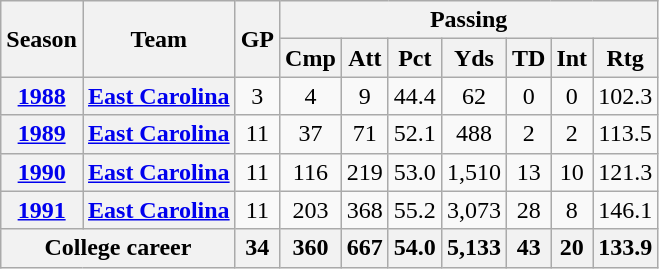<table class="wikitable" style="text-align:center;">
<tr>
<th rowspan="2">Season</th>
<th rowspan="2">Team</th>
<th rowspan="2">GP</th>
<th colspan="7">Passing</th>
</tr>
<tr>
<th>Cmp</th>
<th>Att</th>
<th>Pct</th>
<th>Yds</th>
<th>TD</th>
<th>Int</th>
<th>Rtg</th>
</tr>
<tr>
<th><a href='#'>1988</a></th>
<th><a href='#'>East Carolina</a></th>
<td>3</td>
<td>4</td>
<td>9</td>
<td>44.4</td>
<td>62</td>
<td>0</td>
<td>0</td>
<td>102.3</td>
</tr>
<tr>
<th><a href='#'>1989</a></th>
<th><a href='#'>East Carolina</a></th>
<td>11</td>
<td>37</td>
<td>71</td>
<td>52.1</td>
<td>488</td>
<td>2</td>
<td>2</td>
<td>113.5</td>
</tr>
<tr>
<th><a href='#'>1990</a></th>
<th><a href='#'>East Carolina</a></th>
<td>11</td>
<td>116</td>
<td>219</td>
<td>53.0</td>
<td>1,510</td>
<td>13</td>
<td>10</td>
<td>121.3</td>
</tr>
<tr>
<th><a href='#'>1991</a></th>
<th><a href='#'>East Carolina</a></th>
<td>11</td>
<td>203</td>
<td>368</td>
<td>55.2</td>
<td>3,073</td>
<td>28</td>
<td>8</td>
<td>146.1</td>
</tr>
<tr>
<th colspan="2">College career</th>
<th>34</th>
<th>360</th>
<th>667</th>
<th>54.0</th>
<th>5,133</th>
<th>43</th>
<th>20</th>
<th>133.9</th>
</tr>
</table>
